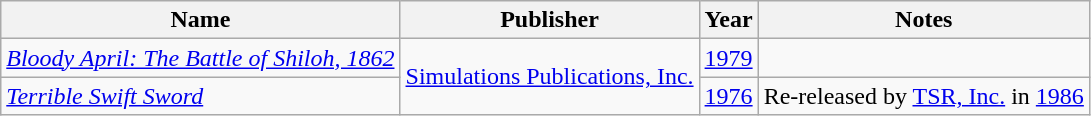<table class="wikitable">
<tr>
<th>Name</th>
<th>Publisher</th>
<th>Year</th>
<th>Notes</th>
</tr>
<tr>
<td><em><a href='#'>Bloody April: The Battle of Shiloh, 1862</a></em></td>
<td rowspan="2"><a href='#'>Simulations Publications, Inc.</a></td>
<td><a href='#'>1979</a></td>
<td></td>
</tr>
<tr>
<td><em><a href='#'>Terrible Swift Sword</a></em></td>
<td><a href='#'>1976</a></td>
<td>Re-released by <a href='#'>TSR, Inc.</a> in <a href='#'>1986</a></td>
</tr>
</table>
